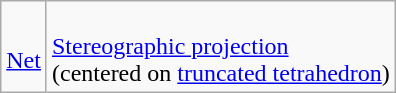<table class="wikitable">
<tr>
<td><br><a href='#'>Net</a></td>
<td><br><a href='#'>Stereographic projection</a><br>(centered on <a href='#'>truncated tetrahedron</a>)</td>
</tr>
</table>
